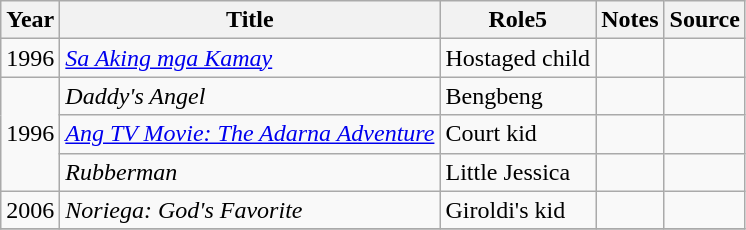<table class="wikitable sortable" >
<tr>
<th>Year</th>
<th>Title</th>
<th>Role5</th>
<th class="unsortable">Notes </th>
<th class="unsortable">Source </th>
</tr>
<tr>
<td>1996</td>
<td><em><a href='#'>Sa Aking mga Kamay</a></em></td>
<td>Hostaged child</td>
<td></td>
<td></td>
</tr>
<tr>
<td rowspan="3">1996</td>
<td><em>Daddy's Angel</em></td>
<td>Bengbeng</td>
<td></td>
<td></td>
</tr>
<tr>
<td><a href='#'><em>Ang TV Movie: The Adarna Adventure</em></a></td>
<td>Court kid</td>
<td></td>
<td></td>
</tr>
<tr>
<td><em>Rubberman</em></td>
<td>Little Jessica</td>
<td></td>
<td></td>
</tr>
<tr>
<td>2006</td>
<td><em>Noriega: God's Favorite</em></td>
<td>Giroldi's kid</td>
<td></td>
<td></td>
</tr>
<tr>
</tr>
</table>
